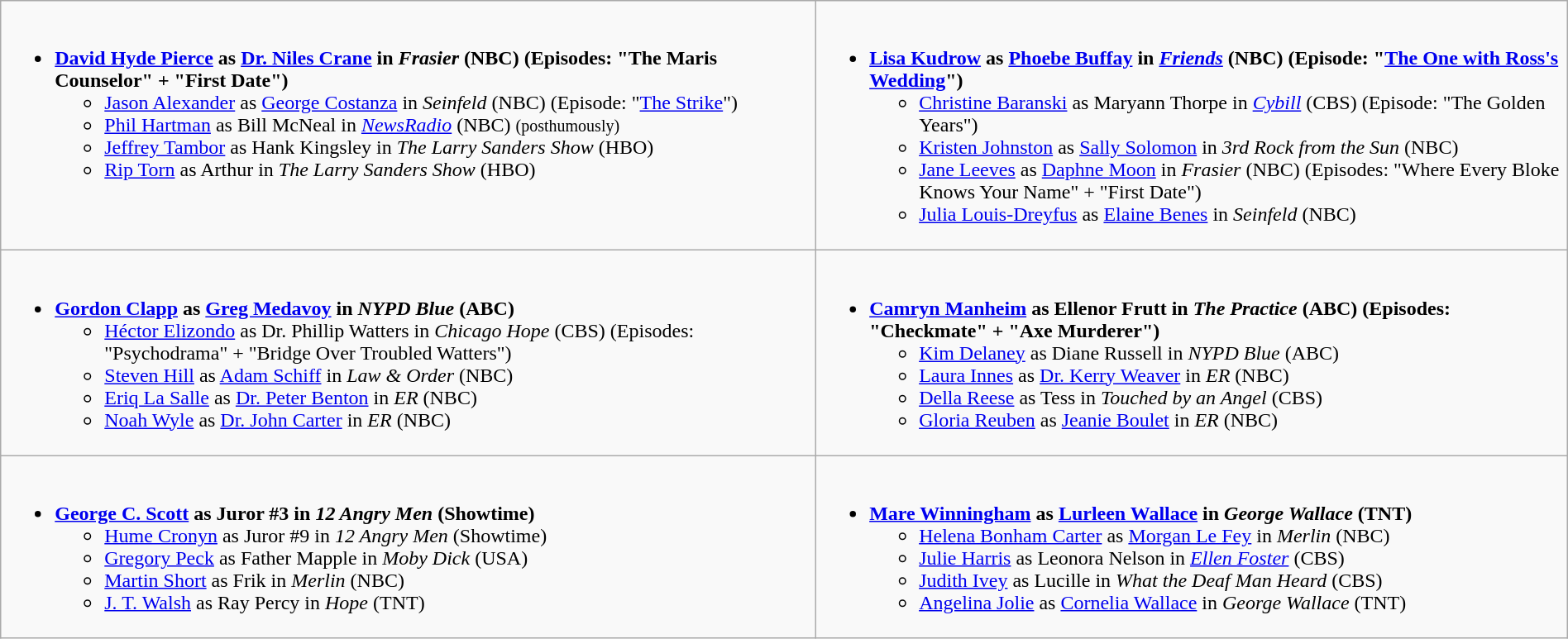<table class=wikitable width="100%">
<tr>
<td style="vertical-align:top;"><br><ul><li><strong><a href='#'>David Hyde Pierce</a> as <a href='#'>Dr. Niles Crane</a> in <em>Frasier</em> (NBC) (Episodes: "The Maris Counselor" + "First Date")</strong><ul><li><a href='#'>Jason Alexander</a> as <a href='#'>George Costanza</a> in <em>Seinfeld</em> (NBC) (Episode: "<a href='#'>The Strike</a>")</li><li><a href='#'>Phil Hartman</a> as Bill McNeal in <em><a href='#'>NewsRadio</a></em> (NBC) <small>(posthumously)</small></li><li><a href='#'>Jeffrey Tambor</a> as Hank Kingsley in <em>The Larry Sanders Show</em> (HBO)</li><li><a href='#'>Rip Torn</a> as Arthur in <em>The Larry Sanders Show</em> (HBO)</li></ul></li></ul></td>
<td style="vertical-align:top;"><br><ul><li><strong><a href='#'>Lisa Kudrow</a> as <a href='#'>Phoebe Buffay</a> in <em><a href='#'>Friends</a></em> (NBC) (Episode: "<a href='#'>The One with Ross's Wedding</a>")</strong><ul><li><a href='#'>Christine Baranski</a> as Maryann Thorpe in <em><a href='#'>Cybill</a></em> (CBS) (Episode: "The Golden Years")</li><li><a href='#'>Kristen Johnston</a> as <a href='#'>Sally Solomon</a> in <em>3rd Rock from the Sun</em> (NBC)</li><li><a href='#'>Jane Leeves</a> as <a href='#'>Daphne Moon</a> in <em>Frasier</em> (NBC) (Episodes: "Where Every Bloke Knows Your Name" + "First Date")</li><li><a href='#'>Julia Louis-Dreyfus</a> as <a href='#'>Elaine Benes</a> in <em>Seinfeld</em> (NBC)</li></ul></li></ul></td>
</tr>
<tr>
<td style="vertical-align:top;"><br><ul><li><strong><a href='#'>Gordon Clapp</a> as <a href='#'>Greg Medavoy</a> in <em>NYPD Blue</em> (ABC)</strong><ul><li><a href='#'>Héctor Elizondo</a> as Dr. Phillip Watters in <em>Chicago Hope</em> (CBS) (Episodes: "Psychodrama" + "Bridge Over Troubled Watters")</li><li><a href='#'>Steven Hill</a> as <a href='#'>Adam Schiff</a> in <em>Law & Order</em> (NBC)</li><li><a href='#'>Eriq La Salle</a> as <a href='#'>Dr. Peter Benton</a> in <em>ER</em> (NBC)</li><li><a href='#'>Noah Wyle</a> as <a href='#'>Dr. John Carter</a> in <em>ER</em> (NBC)</li></ul></li></ul></td>
<td style="vertical-align:top;"><br><ul><li><strong><a href='#'>Camryn Manheim</a> as Ellenor Frutt in <em>The Practice</em> (ABC) (Episodes: "Checkmate" + "Axe Murderer")</strong><ul><li><a href='#'>Kim Delaney</a> as Diane Russell in <em>NYPD Blue</em> (ABC)</li><li><a href='#'>Laura Innes</a> as <a href='#'>Dr. Kerry Weaver</a> in <em>ER</em> (NBC)</li><li><a href='#'>Della Reese</a> as Tess in <em>Touched by an Angel</em> (CBS)</li><li><a href='#'>Gloria Reuben</a> as <a href='#'>Jeanie Boulet</a> in <em>ER</em> (NBC)</li></ul></li></ul></td>
</tr>
<tr>
<td style="vertical-align:top;"><br><ul><li><strong><a href='#'>George C. Scott</a> as Juror #3 in <em>12 Angry Men</em> (Showtime)</strong><ul><li><a href='#'>Hume Cronyn</a> as Juror #9 in <em>12 Angry Men</em> (Showtime)</li><li><a href='#'>Gregory Peck</a> as Father Mapple in <em>Moby Dick</em> (USA)</li><li><a href='#'>Martin Short</a> as Frik in <em>Merlin</em> (NBC)</li><li><a href='#'>J. T. Walsh</a> as Ray Percy in <em>Hope</em> (TNT)</li></ul></li></ul></td>
<td style="vertical-align:top;"><br><ul><li><strong><a href='#'>Mare Winningham</a> as <a href='#'>Lurleen Wallace</a> in <em>George Wallace</em> (TNT)</strong><ul><li><a href='#'>Helena Bonham Carter</a> as <a href='#'>Morgan Le Fey</a> in <em>Merlin</em> (NBC)</li><li><a href='#'>Julie Harris</a> as Leonora Nelson in <em><a href='#'>Ellen Foster</a></em> (CBS)</li><li><a href='#'>Judith Ivey</a> as Lucille in <em>What the Deaf Man Heard</em> (CBS)</li><li><a href='#'>Angelina Jolie</a> as <a href='#'>Cornelia Wallace</a> in <em>George Wallace</em> (TNT)</li></ul></li></ul></td>
</tr>
</table>
